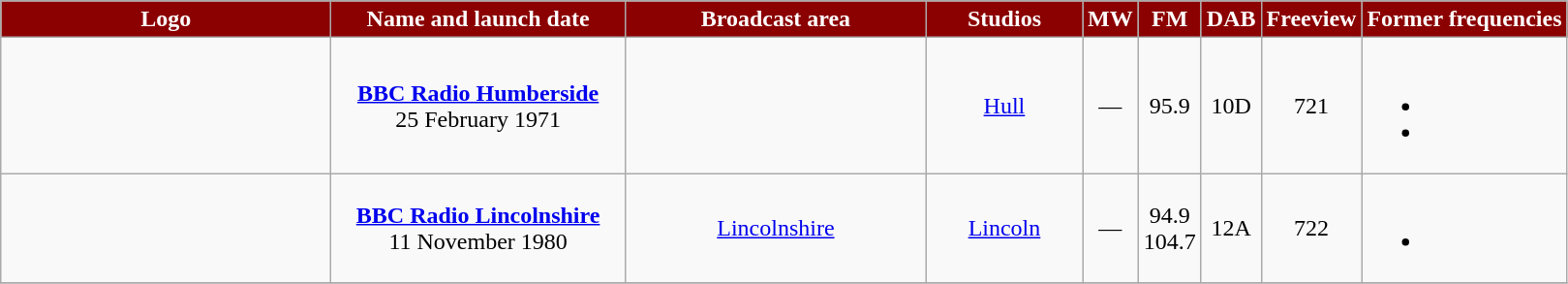<table class="wikitable" style="text-align: center;">
<tr>
<th style="color:white; background-color: #8B0000" width="220pt">Logo</th>
<th style="color:white; background-color: #8B0000" width="195pt">Name and launch date</th>
<th style="color:white; background-color: #8B0000" width="200pt">Broadcast area</th>
<th style="color:white; background-color: #8B0000" width="100pt">Studios</th>
<th style="color:white; background-color: #8B0000">MW<br></th>
<th style="color:white; background-color: #8B0000">FM<br></th>
<th style="color:white; background-color: #8B0000">DAB</th>
<th style="color:white; background-color: #8B0000">Freeview</th>
<th style="color:white; background-color: #8B0000">Former frequencies</th>
</tr>
<tr>
<td></td>
<td><strong><a href='#'>BBC Radio Humberside</a></strong><br>25 February 1971</td>
<td><br></td>
<td><a href='#'>Hull</a></td>
<td>—</td>
<td>95.9</td>
<td>10D</td>
<td>721</td>
<td><br><ul><li></li><li></li></ul></td>
</tr>
<tr>
<td></td>
<td><strong><a href='#'>BBC Radio Lincolnshire</a></strong><br>11 November 1980</td>
<td><a href='#'>Lincolnshire</a></td>
<td><a href='#'>Lincoln</a></td>
<td>—</td>
<td>94.9<br>104.7</td>
<td>12A</td>
<td>722</td>
<td><br><ul><li></li></ul></td>
</tr>
<tr>
</tr>
</table>
